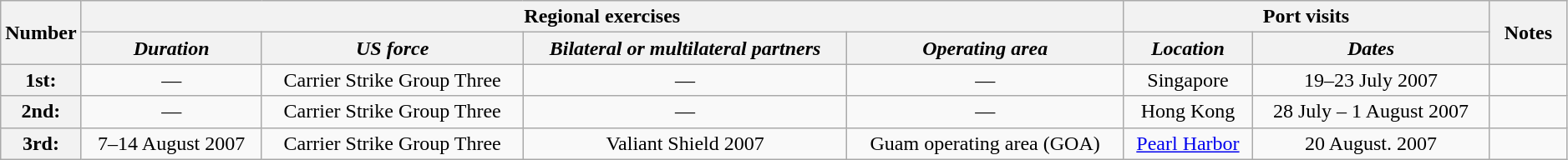<table class="wikitable"  style="text-align:center; width:99%;">
<tr>
<th rowspan="2" style="width:5%;">Number</th>
<th colspan="4" style="text-align:center;">Regional exercises</th>
<th colspan="2" style="text-align:center;">Port visits</th>
<th rowspan="2" style="width:5%;">Notes</th>
</tr>
<tr>
<th style="text-align:center;"><em>Duration</em></th>
<th style="text-align:center;"><em>US force</em></th>
<th style="text-align:center;"><em>Bilateral or multilateral partners</em></th>
<th style="text-align:center;"><em>Operating area</em></th>
<th style="text-align:center;"><em>Location</em></th>
<th style="text-align:center;"><em>Dates</em></th>
</tr>
<tr>
<th>1st:</th>
<td>—</td>
<td>Carrier Strike Group Three</td>
<td>—</td>
<td>—</td>
<td>Singapore</td>
<td>19–23 July 2007</td>
<td></td>
</tr>
<tr>
<th>2nd:</th>
<td>—</td>
<td>Carrier Strike Group Three</td>
<td>—</td>
<td>—</td>
<td>Hong Kong</td>
<td>28 July – 1 August 2007</td>
<td></td>
</tr>
<tr>
<th>3rd:</th>
<td>7–14 August 2007</td>
<td>Carrier Strike Group Three</td>
<td>Valiant Shield 2007</td>
<td>Guam operating area (GOA)</td>
<td><a href='#'>Pearl Harbor</a></td>
<td>20 August. 2007</td>
<td></td>
</tr>
</table>
